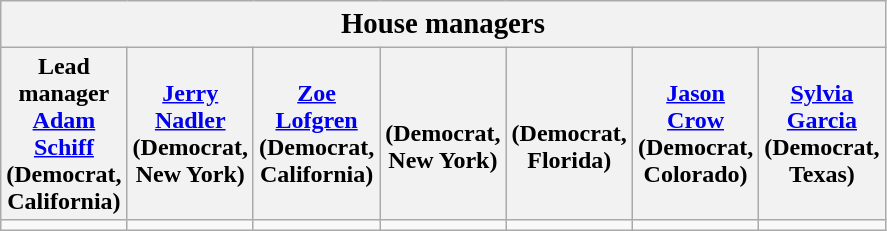<table class="wikitable">
<tr>
<th colspan="8" style="text-align:center; font-size:120%;">House managers</th>
</tr>
<tr>
<th scope="col" style="width:3em; font-size:100%;">Lead manager<br><a href='#'>Adam Schiff</a><br>(Democrat, California)</th>
<th scope="col" style="width:3em; font-size:100%;"><a href='#'>Jerry Nadler</a><br>(Democrat, New York)</th>
<th scope="col" style="width:3em; font-size:100%;"><a href='#'>Zoe Lofgren</a><br>(Democrat, California)</th>
<th scope="col" style="width:3em; font-size:100%;"><br>(Democrat, New York)</th>
<th scope="col" style="width:3em; font-size:100%;"><br>(Democrat, Florida)</th>
<th scope="col" style="width:3em; font-size:100%;"><a href='#'>Jason Crow</a><br>(Democrat, Colorado)</th>
<th scope="col" style="width:3em; font-size:100%;"><a href='#'>Sylvia Garcia</a><br>(Democrat, Texas)</th>
</tr>
<tr>
<td></td>
<td></td>
<td></td>
<td></td>
<td></td>
<td></td>
<td></td>
</tr>
</table>
